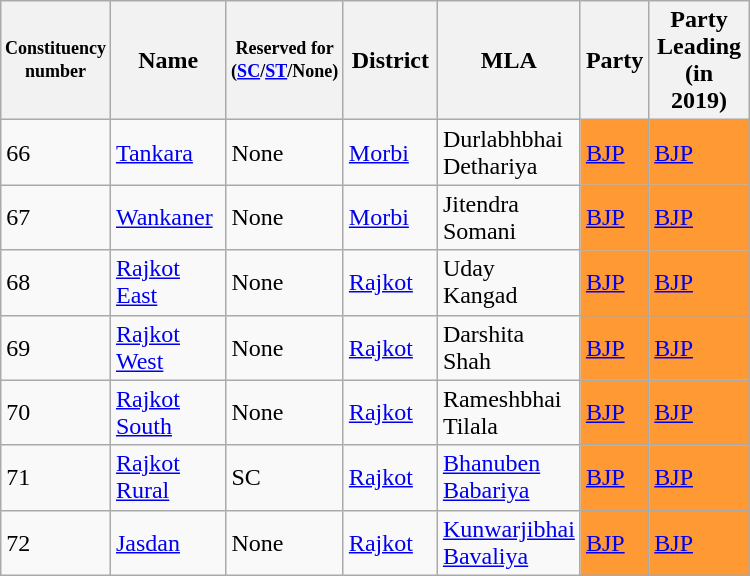<table class="wikitable" width="500px">
<tr>
<th width="50px" style="font-size:75%">Constituency number</th>
<th width="200px">Name</th>
<th width="100px" style="font-size:75%">Reserved for (<a href='#'>SC</a>/<a href='#'>ST</a>/None)</th>
<th width="150px">District</th>
<th>MLA</th>
<th>Party</th>
<th width="150px">Party Leading<br>(in 2019)</th>
</tr>
<tr>
<td>66</td>
<td><a href='#'>Tankara</a></td>
<td>None</td>
<td><a href='#'>Morbi</a></td>
<td>Durlabhbhai Dethariya</td>
<td bgcolor=#FF9933><a href='#'>BJP</a></td>
<td bgcolor=#FF9933><a href='#'>BJP</a></td>
</tr>
<tr>
<td>67</td>
<td><a href='#'>Wankaner</a></td>
<td>None</td>
<td><a href='#'>Morbi</a></td>
<td>Jitendra Somani</td>
<td bgcolor=#FF9933><a href='#'>BJP</a></td>
<td bgcolor=#FF9933><a href='#'>BJP</a></td>
</tr>
<tr>
<td>68</td>
<td><a href='#'>Rajkot East</a></td>
<td>None</td>
<td><a href='#'>Rajkot</a></td>
<td>Uday Kangad</td>
<td bgcolor=#FF9933><a href='#'>BJP</a></td>
<td bgcolor=#FF9933><a href='#'>BJP</a></td>
</tr>
<tr>
<td>69</td>
<td><a href='#'>Rajkot West</a></td>
<td>None</td>
<td><a href='#'>Rajkot</a></td>
<td>Darshita Shah</td>
<td bgcolor=#FF9933><a href='#'>BJP</a></td>
<td bgcolor=#FF9933><a href='#'>BJP</a></td>
</tr>
<tr>
<td>70</td>
<td><a href='#'>Rajkot South</a></td>
<td>None</td>
<td><a href='#'>Rajkot</a></td>
<td>Rameshbhai Tilala</td>
<td bgcolor=#FF9933><a href='#'>BJP</a></td>
<td bgcolor=#FF9933><a href='#'>BJP</a></td>
</tr>
<tr>
<td>71</td>
<td><a href='#'>Rajkot Rural</a></td>
<td>SC</td>
<td><a href='#'>Rajkot</a></td>
<td><a href='#'>Bhanuben Babariya</a></td>
<td bgcolor=#FF9933><a href='#'>BJP</a></td>
<td bgcolor=#FF9933><a href='#'>BJP</a></td>
</tr>
<tr>
<td>72</td>
<td><a href='#'>Jasdan</a></td>
<td>None</td>
<td><a href='#'>Rajkot</a></td>
<td><a href='#'>Kunwarjibhai Bavaliya</a></td>
<td bgcolor=#FF9933><a href='#'>BJP</a></td>
<td bgcolor=#FF9933><a href='#'>BJP</a></td>
</tr>
</table>
